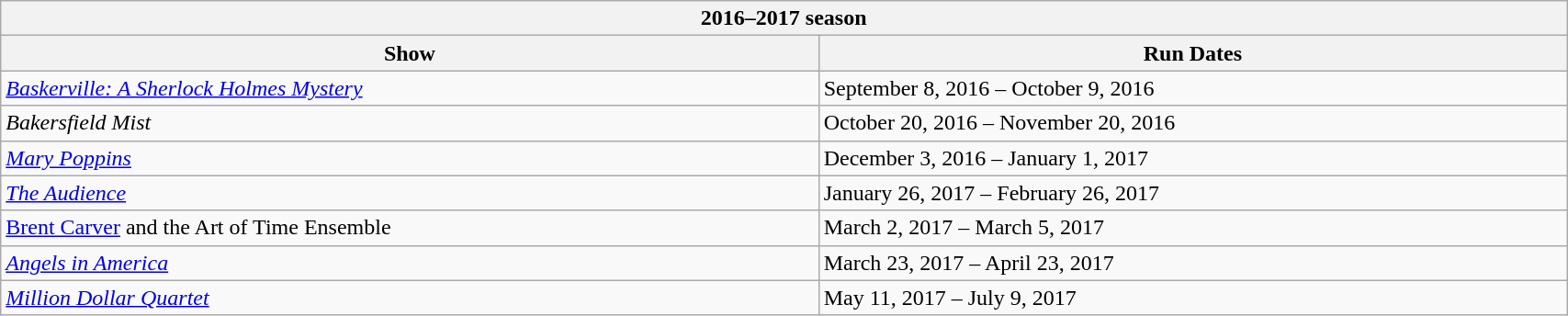<table class="wikitable collapsible collapsed" width=90%>
<tr>
<th colspan=4>2016–2017 season</th>
</tr>
<tr>
<th>Show</th>
<th>Run Dates</th>
</tr>
<tr>
<td><em><a href='#'>Baskerville: A Sherlock Holmes Mystery</a></em></td>
<td>September 8, 2016 – October 9, 2016</td>
</tr>
<tr>
<td><em>Bakersfield Mist</em></td>
<td>October 20, 2016 – November 20, 2016</td>
</tr>
<tr>
<td><em><a href='#'>Mary Poppins</a></em></td>
<td>December 3, 2016 – January 1, 2017</td>
</tr>
<tr>
<td><em><a href='#'>The Audience</a></em></td>
<td>January 26, 2017 – February 26, 2017</td>
</tr>
<tr>
<td><a href='#'>Brent Carver</a> and the Art of Time Ensemble</td>
<td>March 2, 2017 – March 5, 2017</td>
</tr>
<tr>
<td><em><a href='#'>Angels in America</a></em></td>
<td>March 23, 2017 – April 23, 2017</td>
</tr>
<tr>
<td><em><a href='#'>Million Dollar Quartet</a></em></td>
<td>May 11, 2017 – July 9, 2017</td>
</tr>
</table>
